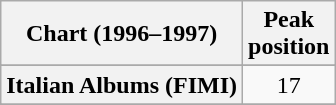<table class="wikitable plainrowheaders sortable">
<tr>
<th scope="col">Chart (1996–1997)</th>
<th scope="col">Peak <br>position</th>
</tr>
<tr>
</tr>
<tr>
</tr>
<tr>
</tr>
<tr>
</tr>
<tr>
</tr>
<tr>
</tr>
<tr>
</tr>
<tr>
</tr>
<tr>
<th scope="row">Italian Albums (FIMI)</th>
<td align=center>17</td>
</tr>
<tr>
</tr>
<tr>
</tr>
<tr>
</tr>
<tr>
</tr>
</table>
